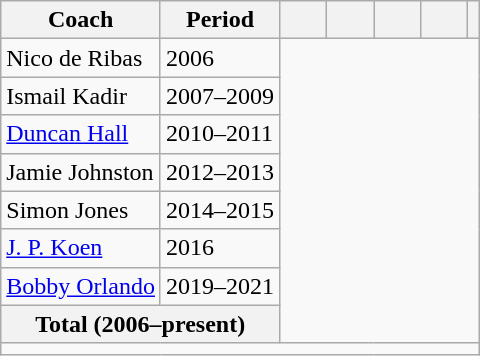<table class="wikitable">
<tr>
<th>Coach</th>
<th>Period</th>
<th style="width:1.5em;"></th>
<th style="width:1.5em;"></th>
<th style="width:1.5em;"></th>
<th style="width:1.5em;"></th>
<th></th>
</tr>
<tr>
<td> Nico de Ribas</td>
<td>2006<br></td>
</tr>
<tr>
<td> Ismail Kadir</td>
<td>2007–2009<br></td>
</tr>
<tr>
<td> <a href='#'>Duncan Hall</a></td>
<td>2010–2011<br></td>
</tr>
<tr>
<td> Jamie Johnston</td>
<td>2012–2013<br></td>
</tr>
<tr>
<td> Simon Jones</td>
<td>2014–2015<br></td>
</tr>
<tr>
<td> <a href='#'>J. P. Koen</a></td>
<td>2016<br></td>
</tr>
<tr>
<td> <a href='#'>Bobby Orlando</a></td>
<td>2019–2021<br></td>
</tr>
<tr>
<th colspan=2>Total (2006–present)<br></th>
</tr>
<tr align=center>
<td colspan="100% style="border-bottom:1px transparent; line-height:150%;"></td>
</tr>
</table>
